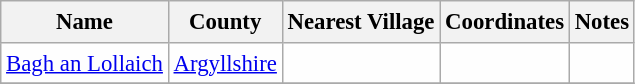<table class="wikitable sortable" style="table-layout:fixed;background-color:#FEFEFE;font-size:95%;padding:0.30em;line-height:1.35em;">
<tr>
<th scope="col">Name</th>
<th scope="col">County</th>
<th scope="col">Nearest Village</th>
<th scope="col" data-sort-type="number">Coordinates</th>
<th scope="col">Notes</th>
</tr>
<tr>
<td><a href='#'>Bagh an Lollaich</a></td>
<td><a href='#'>Argyllshire</a></td>
<td></td>
<td></td>
<td></td>
</tr>
<tr>
</tr>
</table>
